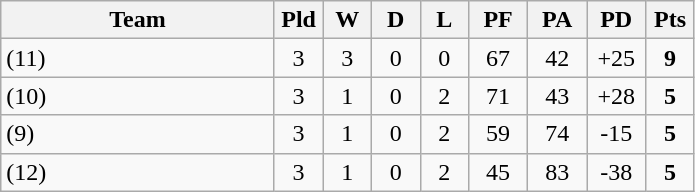<table class="wikitable" style="text-align:center;">
<tr>
<th width=175>Team</th>
<th width=25 abbr="Played">Pld</th>
<th width=25 abbr="Won">W</th>
<th width=25 abbr="Drawn">D</th>
<th width=25 abbr="Lost">L</th>
<th width=32 abbr="Points for">PF</th>
<th width=32 abbr="Points against">PA</th>
<th width=32 abbr="Points difference">PD</th>
<th width=25 abbr="Points">Pts</th>
</tr>
<tr>
<td align=left> (11)</td>
<td>3</td>
<td>3</td>
<td>0</td>
<td>0</td>
<td>67</td>
<td>42</td>
<td>+25</td>
<td><strong>9</strong></td>
</tr>
<tr>
<td align=left> (10)</td>
<td>3</td>
<td>1</td>
<td>0</td>
<td>2</td>
<td>71</td>
<td>43</td>
<td>+28</td>
<td><strong>5</strong></td>
</tr>
<tr>
<td align=left> (9)</td>
<td>3</td>
<td>1</td>
<td>0</td>
<td>2</td>
<td>59</td>
<td>74</td>
<td>-15</td>
<td><strong>5</strong></td>
</tr>
<tr>
<td align=left> (12)</td>
<td>3</td>
<td>1</td>
<td>0</td>
<td>2</td>
<td>45</td>
<td>83</td>
<td>-38</td>
<td><strong>5</strong></td>
</tr>
</table>
